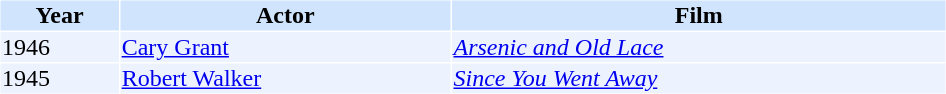<table cellspacing="1" cellpadding="1" border="0" width="50%">
<tr bgcolor="#d1e4fd">
<th>Year</th>
<th>Actor</th>
<th>Film</th>
</tr>
<tr bgcolor=#edf3fe>
<td>1946</td>
<td><a href='#'>Cary Grant</a></td>
<td><em><a href='#'>Arsenic and Old Lace</a></em></td>
</tr>
<tr bgcolor=#edf3fe>
<td>1945</td>
<td><a href='#'>Robert Walker</a></td>
<td><em><a href='#'>Since You Went Away</a></em></td>
</tr>
</table>
